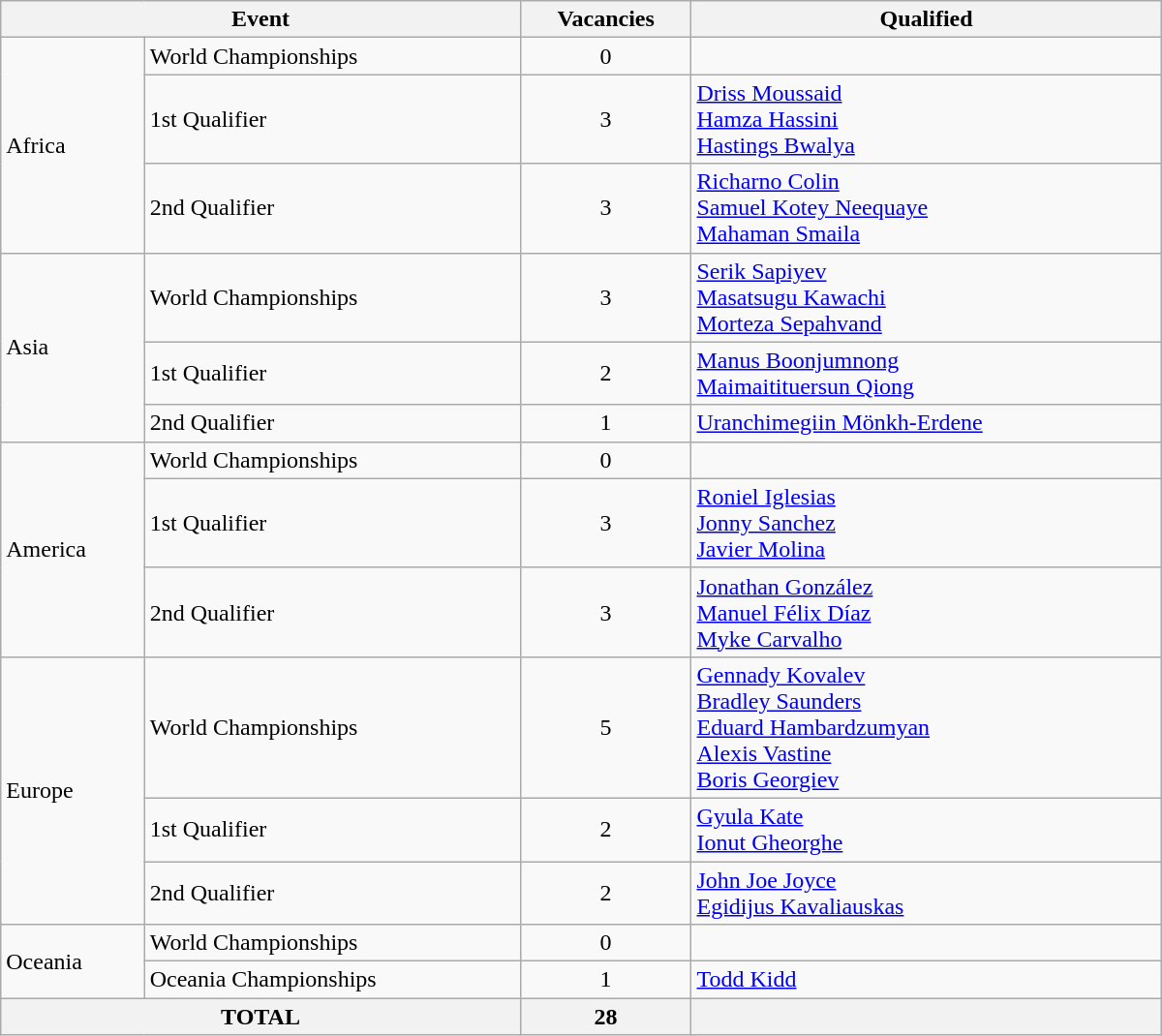<table class = "wikitable" width=800>
<tr>
<th colspan="2">Event</th>
<th>Vacancies</th>
<th>Qualified</th>
</tr>
<tr>
<td rowspan="3">Africa</td>
<td>World Championships</td>
<td align="center">0</td>
<td></td>
</tr>
<tr>
<td>1st Qualifier</td>
<td align="center">3</td>
<td> <a href='#'>Driss Moussaid</a><br> <a href='#'>Hamza Hassini</a><br> <a href='#'>Hastings Bwalya</a></td>
</tr>
<tr>
<td>2nd Qualifier</td>
<td align="center">3</td>
<td> <a href='#'>Richarno Colin</a> <br>  <a href='#'>Samuel Kotey Neequaye</a> <br>  <a href='#'>Mahaman Smaila</a></td>
</tr>
<tr>
<td rowspan="3">Asia</td>
<td>World Championships</td>
<td align="center">3</td>
<td> <a href='#'>Serik Sapiyev</a> <br> <a href='#'>Masatsugu Kawachi</a><br> <a href='#'>Morteza Sepahvand</a></td>
</tr>
<tr>
<td>1st Qualifier</td>
<td align="center">2</td>
<td> <a href='#'>Manus Boonjumnong</a><br> <a href='#'>Maimaitituersun Qiong</a></td>
</tr>
<tr>
<td>2nd Qualifier</td>
<td align="center">1</td>
<td> <a href='#'>Uranchimegiin Mönkh-Erdene</a></td>
</tr>
<tr>
<td rowspan="3">America</td>
<td>World Championships</td>
<td align="center">0</td>
<td></td>
</tr>
<tr>
<td>1st Qualifier</td>
<td align="center">3</td>
<td> <a href='#'>Roniel Iglesias</a> <br>  <a href='#'>Jonny Sanchez</a> <br>  <a href='#'>Javier Molina</a></td>
</tr>
<tr>
<td>2nd Qualifier</td>
<td align="center">3</td>
<td> <a href='#'>Jonathan González</a> <br>  <a href='#'>Manuel Félix Díaz</a> <br>  <a href='#'>Myke Carvalho</a></td>
</tr>
<tr>
<td rowspan="3">Europe</td>
<td>World Championships</td>
<td align="center">5</td>
<td> <a href='#'>Gennady Kovalev</a><br> <a href='#'>Bradley Saunders</a><br> <a href='#'>Eduard Hambardzumyan</a><br> <a href='#'>Alexis Vastine</a><br> <a href='#'>Boris Georgiev</a></td>
</tr>
<tr>
<td>1st Qualifier</td>
<td align="center">2</td>
<td> <a href='#'>Gyula Kate</a> <br>  <a href='#'>Ionut Gheorghe</a></td>
</tr>
<tr>
<td>2nd Qualifier</td>
<td align="center">2</td>
<td> <a href='#'>John Joe Joyce</a><br>  <a href='#'>Egidijus Kavaliauskas</a></td>
</tr>
<tr>
<td rowspan="2">Oceania</td>
<td>World Championships</td>
<td align="center">0</td>
<td></td>
</tr>
<tr>
<td>Oceania Championships</td>
<td align="center">1</td>
<td> <a href='#'>Todd Kidd</a></td>
</tr>
<tr>
<th colspan="2">TOTAL</th>
<th>28</th>
<th></th>
</tr>
</table>
